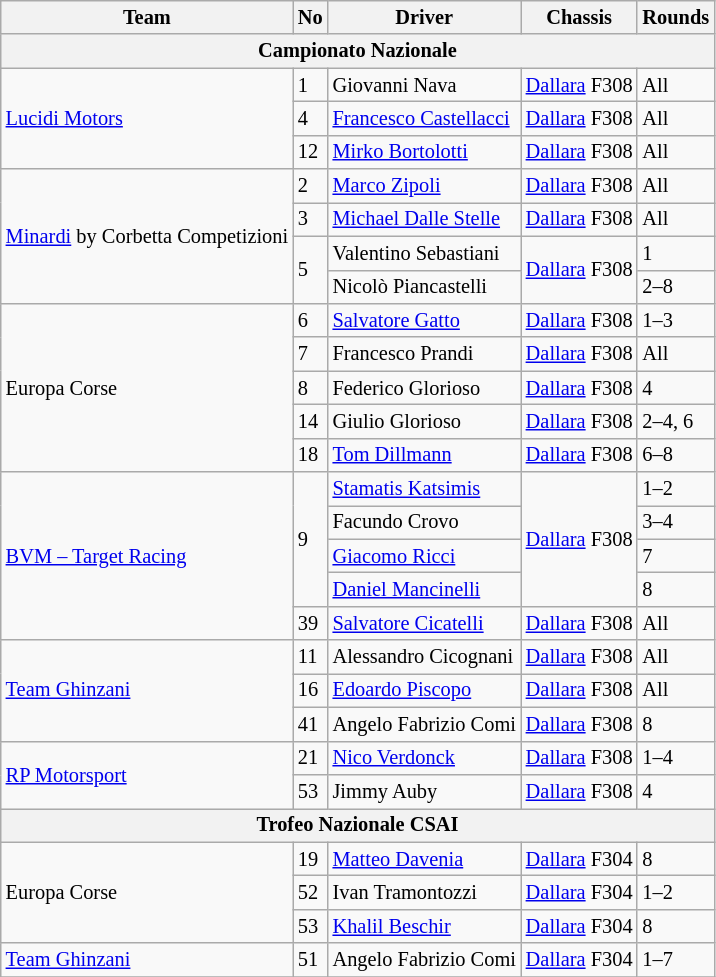<table class="wikitable" style="font-size: 85%;">
<tr>
<th>Team</th>
<th>No</th>
<th>Driver</th>
<th>Chassis</th>
<th>Rounds</th>
</tr>
<tr>
<th colspan=5>Campionato Nazionale</th>
</tr>
<tr>
<td rowspan=3><a href='#'>Lucidi Motors</a></td>
<td>1</td>
<td> Giovanni Nava</td>
<td><a href='#'>Dallara</a> F308</td>
<td>All</td>
</tr>
<tr>
<td>4</td>
<td> <a href='#'>Francesco Castellacci</a></td>
<td><a href='#'>Dallara</a> F308</td>
<td>All</td>
</tr>
<tr>
<td>12</td>
<td> <a href='#'>Mirko Bortolotti</a></td>
<td><a href='#'>Dallara</a> F308</td>
<td>All</td>
</tr>
<tr>
<td rowspan=4><a href='#'>Minardi</a> by Corbetta Competizioni</td>
<td>2</td>
<td> <a href='#'>Marco Zipoli</a></td>
<td><a href='#'>Dallara</a> F308</td>
<td>All</td>
</tr>
<tr>
<td>3</td>
<td> <a href='#'>Michael Dalle Stelle</a></td>
<td><a href='#'>Dallara</a> F308</td>
<td>All</td>
</tr>
<tr>
<td rowspan=2>5</td>
<td> Valentino Sebastiani</td>
<td rowspan=2><a href='#'>Dallara</a> F308</td>
<td>1</td>
</tr>
<tr>
<td> Nicolò Piancastelli</td>
<td>2–8</td>
</tr>
<tr>
<td rowspan=5>Europa Corse</td>
<td>6</td>
<td> <a href='#'>Salvatore Gatto</a></td>
<td><a href='#'>Dallara</a> F308</td>
<td>1–3</td>
</tr>
<tr>
<td>7</td>
<td> Francesco Prandi</td>
<td><a href='#'>Dallara</a> F308</td>
<td>All</td>
</tr>
<tr>
<td>8</td>
<td> Federico Glorioso</td>
<td><a href='#'>Dallara</a> F308</td>
<td>4</td>
</tr>
<tr>
<td>14</td>
<td> Giulio Glorioso</td>
<td><a href='#'>Dallara</a> F308</td>
<td>2–4, 6</td>
</tr>
<tr>
<td>18</td>
<td> <a href='#'>Tom Dillmann</a></td>
<td><a href='#'>Dallara</a> F308</td>
<td>6–8</td>
</tr>
<tr>
<td rowspan=5><a href='#'>BVM – Target Racing</a></td>
<td rowspan=4>9</td>
<td> <a href='#'>Stamatis Katsimis</a></td>
<td rowspan=4><a href='#'>Dallara</a> F308</td>
<td>1–2</td>
</tr>
<tr>
<td> Facundo Crovo</td>
<td>3–4</td>
</tr>
<tr>
<td> <a href='#'>Giacomo Ricci</a></td>
<td>7</td>
</tr>
<tr>
<td> <a href='#'>Daniel Mancinelli</a></td>
<td>8</td>
</tr>
<tr>
<td>39</td>
<td> <a href='#'>Salvatore Cicatelli</a></td>
<td><a href='#'>Dallara</a> F308</td>
<td>All</td>
</tr>
<tr>
<td rowspan=3><a href='#'>Team Ghinzani</a></td>
<td>11</td>
<td> Alessandro Cicognani</td>
<td><a href='#'>Dallara</a> F308</td>
<td>All</td>
</tr>
<tr>
<td>16</td>
<td> <a href='#'>Edoardo Piscopo</a></td>
<td><a href='#'>Dallara</a> F308</td>
<td>All</td>
</tr>
<tr>
<td>41</td>
<td> Angelo Fabrizio Comi</td>
<td><a href='#'>Dallara</a> F308</td>
<td>8</td>
</tr>
<tr>
<td rowspan=2><a href='#'>RP Motorsport</a></td>
<td>21</td>
<td> <a href='#'>Nico Verdonck</a></td>
<td><a href='#'>Dallara</a> F308</td>
<td>1–4</td>
</tr>
<tr>
<td>53</td>
<td> Jimmy Auby</td>
<td><a href='#'>Dallara</a> F308</td>
<td>4</td>
</tr>
<tr>
<th colspan=5>Trofeo Nazionale CSAI</th>
</tr>
<tr>
<td rowspan=3>Europa Corse</td>
<td>19</td>
<td> <a href='#'>Matteo Davenia</a></td>
<td><a href='#'>Dallara</a> F304</td>
<td>8</td>
</tr>
<tr>
<td>52</td>
<td> Ivan Tramontozzi</td>
<td><a href='#'>Dallara</a> F304</td>
<td>1–2</td>
</tr>
<tr>
<td>53</td>
<td> <a href='#'>Khalil Beschir</a></td>
<td><a href='#'>Dallara</a> F304</td>
<td>8</td>
</tr>
<tr>
<td><a href='#'>Team Ghinzani</a></td>
<td>51</td>
<td> Angelo Fabrizio Comi</td>
<td><a href='#'>Dallara</a> F304</td>
<td>1–7</td>
</tr>
<tr>
</tr>
</table>
